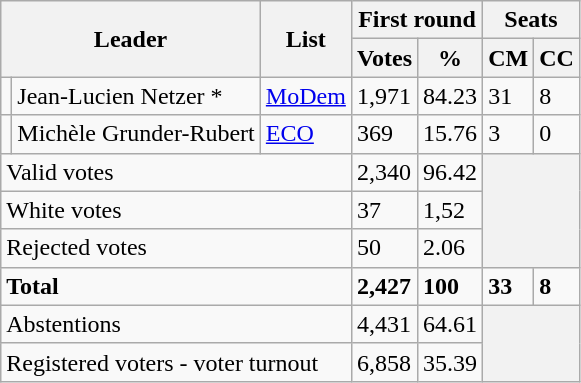<table class="wikitable">
<tr>
<th colspan="2" rowspan="2">Leader</th>
<th rowspan="2">List</th>
<th colspan="2">First round</th>
<th colspan="2">Seats</th>
</tr>
<tr>
<th>Votes</th>
<th>%</th>
<th>CM</th>
<th>CC</th>
</tr>
<tr>
<td bgcolor=></td>
<td>Jean-Lucien Netzer *</td>
<td><a href='#'>MoDem</a></td>
<td>1,971</td>
<td>84.23</td>
<td>31</td>
<td>8</td>
</tr>
<tr>
<td bgcolor=></td>
<td>Michèle Grunder-Rubert</td>
<td><a href='#'>ECO</a></td>
<td>369</td>
<td>15.76</td>
<td>3</td>
<td>0</td>
</tr>
<tr>
<td colspan="3">Valid votes</td>
<td>2,340</td>
<td>96.42</td>
<th colspan="2" rowspan="3"></th>
</tr>
<tr>
<td colspan="3">White votes</td>
<td>37</td>
<td>1,52</td>
</tr>
<tr>
<td colspan="3">Rejected votes</td>
<td>50</td>
<td>2.06</td>
</tr>
<tr>
<td colspan="3"><strong>Total</strong></td>
<td><strong>2,427</strong></td>
<td><strong>100</strong></td>
<td><strong>33</strong></td>
<td><strong>8</strong></td>
</tr>
<tr>
<td colspan="3">Abstentions</td>
<td>4,431</td>
<td>64.61</td>
<th colspan="2" rowspan="2"></th>
</tr>
<tr>
<td colspan="3">Registered voters - voter turnout</td>
<td>6,858</td>
<td>35.39</td>
</tr>
</table>
